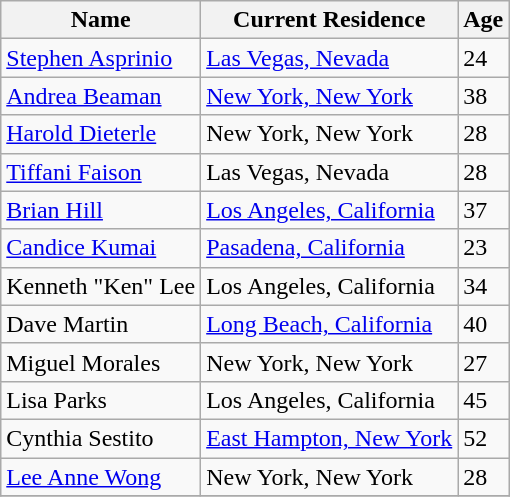<table class="wikitable sortable">
<tr>
<th>Name</th>
<th>Current Residence</th>
<th>Age</th>
</tr>
<tr>
<td><a href='#'>Stephen Asprinio</a></td>
<td><a href='#'>Las Vegas, Nevada</a></td>
<td>24</td>
</tr>
<tr>
<td><a href='#'>Andrea Beaman</a></td>
<td><a href='#'>New York, New York</a></td>
<td>38</td>
</tr>
<tr>
<td><a href='#'>Harold Dieterle</a></td>
<td>New York, New York</td>
<td>28</td>
</tr>
<tr>
<td><a href='#'>Tiffani Faison</a></td>
<td>Las Vegas, Nevada</td>
<td>28</td>
</tr>
<tr>
<td><a href='#'>Brian Hill</a></td>
<td><a href='#'>Los Angeles, California</a></td>
<td>37</td>
</tr>
<tr>
<td><a href='#'>Candice Kumai</a></td>
<td><a href='#'>Pasadena, California</a></td>
<td>23</td>
</tr>
<tr>
<td>Kenneth "Ken" Lee</td>
<td>Los Angeles, California</td>
<td>34</td>
</tr>
<tr>
<td>Dave Martin</td>
<td><a href='#'>Long Beach, California</a></td>
<td>40</td>
</tr>
<tr>
<td>Miguel Morales</td>
<td>New York, New York</td>
<td>27</td>
</tr>
<tr>
<td>Lisa Parks</td>
<td>Los Angeles, California</td>
<td>45</td>
</tr>
<tr>
<td>Cynthia Sestito</td>
<td><a href='#'>East Hampton, New York</a></td>
<td>52</td>
</tr>
<tr>
<td><a href='#'>Lee Anne Wong</a></td>
<td>New York, New York</td>
<td>28</td>
</tr>
<tr>
</tr>
</table>
